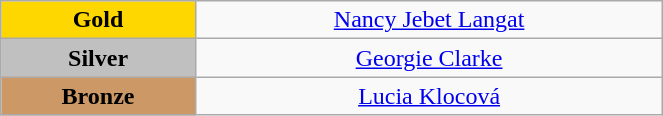<table class="wikitable" style="text-align:center; " width="35%">
<tr>
<td bgcolor="gold"><strong>Gold</strong></td>
<td><a href='#'>Nancy Jebet Langat</a><br>  <small><em></em></small></td>
</tr>
<tr>
<td bgcolor="silver"><strong>Silver</strong></td>
<td><a href='#'>Georgie Clarke</a><br>  <small><em></em></small></td>
</tr>
<tr>
<td bgcolor="CC9966"><strong>Bronze</strong></td>
<td><a href='#'>Lucia Klocová</a><br>  <small><em></em></small></td>
</tr>
</table>
